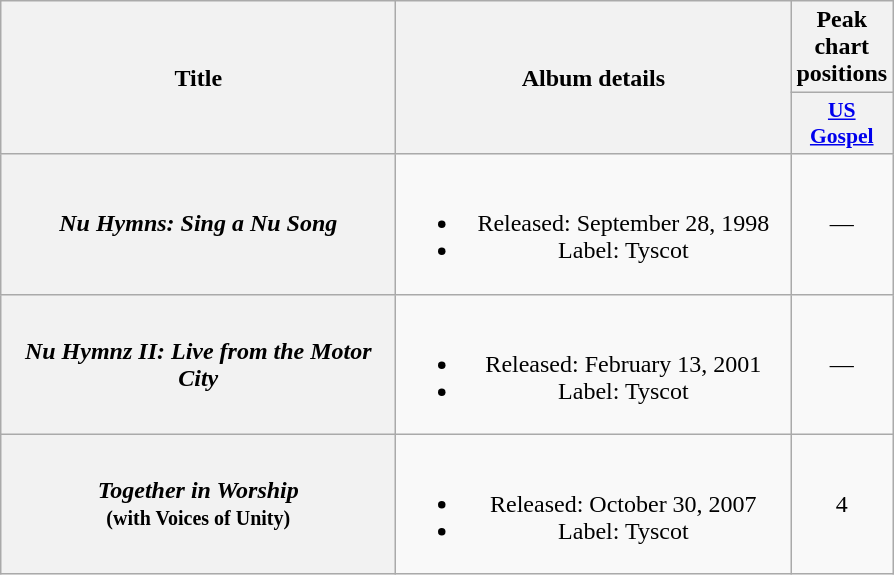<table class="wikitable plainrowheaders" style="text-align:center;" border="1">
<tr>
<th scope="col" rowspan="2" style="width:16em;">Title</th>
<th scope="col" rowspan="2" style="width:16em;">Album details</th>
<th scope="col" colspan="1">Peak chart positions</th>
</tr>
<tr>
<th scope="col" style="width:4em;font-size:90%;"><a href='#'>US<br>Gospel</a><br></th>
</tr>
<tr>
<th scope="row"><em>Nu Hymns: Sing a Nu Song</em></th>
<td><br><ul><li>Released: September 28, 1998</li><li>Label: Tyscot</li></ul></td>
<td>—</td>
</tr>
<tr>
<th scope="row"><em>Nu Hymnz II: Live from the Motor City</em></th>
<td><br><ul><li>Released: February 13, 2001</li><li>Label: Tyscot</li></ul></td>
<td>—</td>
</tr>
<tr>
<th scope="row"><em>Together in Worship</em><br><small>(with Voices of Unity)</small></th>
<td><br><ul><li>Released: October 30, 2007</li><li>Label: Tyscot</li></ul></td>
<td>4</td>
</tr>
</table>
